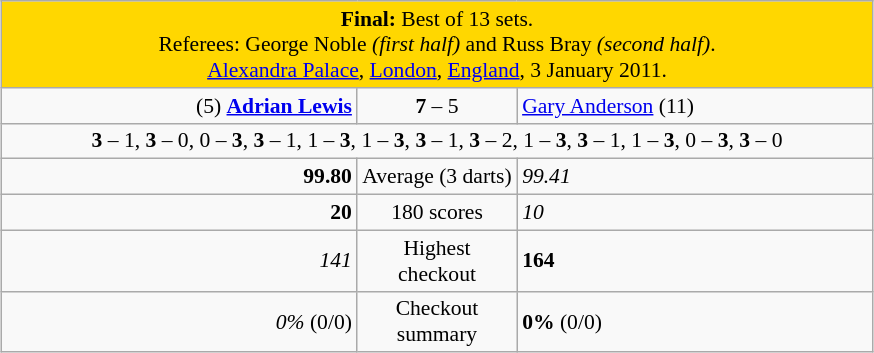<table class="wikitable" style="font-size: 90%; margin: 1em auto 1em auto;">
<tr>
<td colspan="3" align="center" bgcolor="#ffd700"><strong>Final:</strong> Best of 13 sets. <br> Referees:  George Noble <em>(first half)</em> and  Russ Bray <em>(second half)</em>.<br><a href='#'>Alexandra Palace</a>, <a href='#'>London</a>, <a href='#'>England</a>, 3 January 2011.</td>
</tr>
<tr>
<td width="230" align="right">(5) <strong><a href='#'>Adrian Lewis</a></strong> </td>
<td width="100" align="center"><strong>7</strong> – 5</td>
<td width="230"> <a href='#'>Gary Anderson</a> (11)</td>
</tr>
<tr>
<td colspan="3" align="center" style="font-size: 100%"><strong>3</strong> – 1, <strong>3</strong> – 0, 0 – <strong>3</strong>, <strong>3</strong> – 1, 1 – <strong>3</strong>, 1 – <strong>3</strong>, <strong>3</strong> – 1, <strong>3</strong> – 2, 1 – <strong>3</strong>, <strong>3</strong> – 1, 1 – <strong>3</strong>, 0 – <strong>3</strong>, <strong>3</strong> – 0</td>
</tr>
<tr>
<td align="right"><strong>99.80</strong></td>
<td align="center">Average (3 darts)</td>
<td><em>99.41</em></td>
</tr>
<tr>
<td align="right"><strong>20</strong></td>
<td align="center">180 scores</td>
<td><em>10</em></td>
</tr>
<tr>
<td align="right"><em>141</em></td>
<td align="center">Highest checkout</td>
<td><strong>164</strong></td>
</tr>
<tr>
<td align="right"><em>0%</em> (0/0)</td>
<td align="center">Checkout summary</td>
<td><strong>0%</strong> (0/0)</td>
</tr>
</table>
